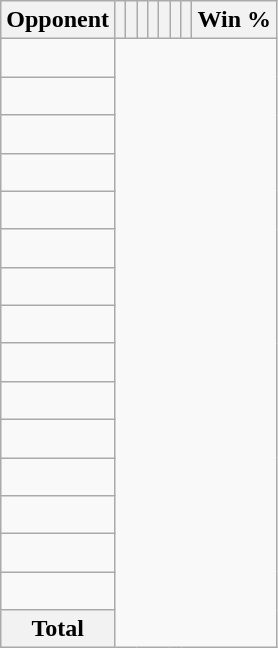<table class="wikitable sortable collapsible collapsed" style="text-align: center;">
<tr>
<th>Opponent</th>
<th></th>
<th></th>
<th></th>
<th></th>
<th></th>
<th></th>
<th></th>
<th>Win %</th>
</tr>
<tr>
<td align="left"><br></td>
</tr>
<tr>
<td align="left"><br></td>
</tr>
<tr>
<td align="left"><br></td>
</tr>
<tr>
<td align="left"><br></td>
</tr>
<tr>
<td align="left"><br></td>
</tr>
<tr>
<td align="left"><br></td>
</tr>
<tr>
<td align="left"><br></td>
</tr>
<tr>
<td align="left"><br></td>
</tr>
<tr>
<td align="left"><br></td>
</tr>
<tr>
<td align="left"><br></td>
</tr>
<tr>
<td align="left"><br></td>
</tr>
<tr>
<td align="left"><br></td>
</tr>
<tr>
<td align="left"><br></td>
</tr>
<tr>
<td align="left"><br></td>
</tr>
<tr>
<td align="left"><br></td>
</tr>
<tr class="sortbottom">
<th>Total<br></th>
</tr>
</table>
